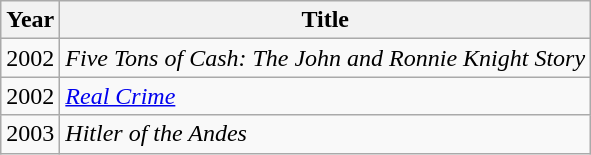<table class="wikitable sortable">
<tr>
<th>Year</th>
<th>Title</th>
</tr>
<tr>
<td>2002</td>
<td><em>Five Tons of Cash: The John and Ronnie Knight Story</em></td>
</tr>
<tr>
<td>2002</td>
<td><em><a href='#'>Real Crime</a></em></td>
</tr>
<tr>
<td>2003</td>
<td><em>Hitler of the Andes</em></td>
</tr>
</table>
